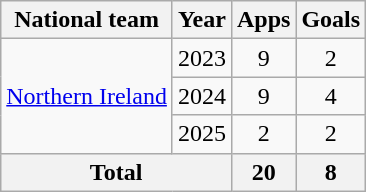<table class=wikitable style="text-align: center;">
<tr>
<th>National team</th>
<th>Year</th>
<th>Apps</th>
<th>Goals</th>
</tr>
<tr>
<td rowspan="3"><a href='#'>Northern Ireland</a></td>
<td>2023</td>
<td>9</td>
<td>2</td>
</tr>
<tr>
<td>2024</td>
<td>9</td>
<td>4</td>
</tr>
<tr>
<td>2025</td>
<td>2</td>
<td>2</td>
</tr>
<tr>
<th colspan="2">Total</th>
<th>20</th>
<th>8</th>
</tr>
</table>
